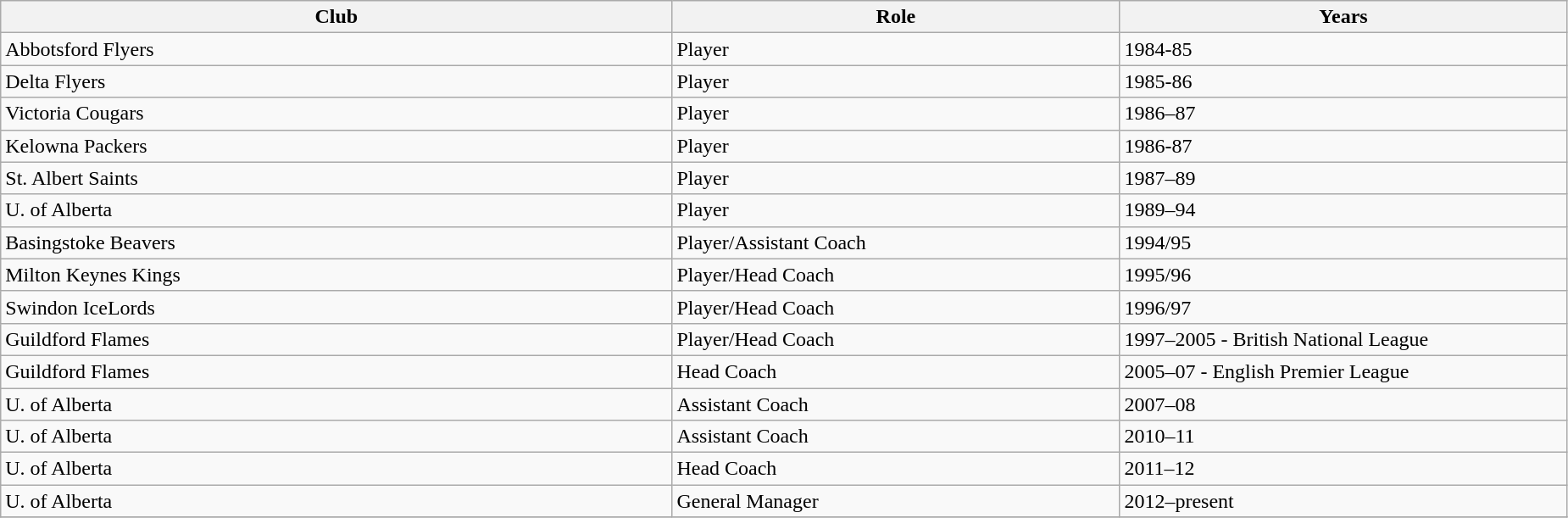<table class="wikitable">
<tr>
<th bgcolor="#DDDDFF" width="30%">Club</th>
<th bgcolor="#DDDDFF" width="20%">Role</th>
<th bgcolor="#DDDDFF" width="20%">Years</th>
</tr>
<tr>
<td>Abbotsford Flyers</td>
<td>Player</td>
<td>1984-85</td>
</tr>
<tr>
<td>Delta Flyers</td>
<td>Player</td>
<td>1985-86</td>
</tr>
<tr>
<td>Victoria Cougars</td>
<td>Player</td>
<td>1986–87</td>
</tr>
<tr>
<td>Kelowna Packers</td>
<td>Player</td>
<td>1986-87</td>
</tr>
<tr>
<td>St. Albert Saints</td>
<td>Player</td>
<td>1987–89</td>
</tr>
<tr>
<td>U. of Alberta</td>
<td>Player</td>
<td>1989–94</td>
</tr>
<tr>
<td>Basingstoke Beavers</td>
<td>Player/Assistant Coach</td>
<td>1994/95</td>
</tr>
<tr>
<td>Milton Keynes Kings</td>
<td>Player/Head Coach</td>
<td>1995/96</td>
</tr>
<tr>
<td>Swindon IceLords</td>
<td>Player/Head Coach</td>
<td>1996/97</td>
</tr>
<tr>
<td>Guildford Flames</td>
<td>Player/Head Coach</td>
<td>1997–2005 - British National League</td>
</tr>
<tr>
<td>Guildford Flames</td>
<td>Head Coach</td>
<td>2005–07 - English Premier League</td>
</tr>
<tr>
<td>U. of Alberta</td>
<td>Assistant Coach</td>
<td>2007–08</td>
</tr>
<tr>
<td>U. of Alberta</td>
<td>Assistant Coach</td>
<td>2010–11</td>
</tr>
<tr>
<td>U. of Alberta</td>
<td>Head Coach</td>
<td>2011–12</td>
</tr>
<tr>
<td>U. of Alberta</td>
<td>General Manager</td>
<td>2012–present</td>
</tr>
<tr>
</tr>
</table>
